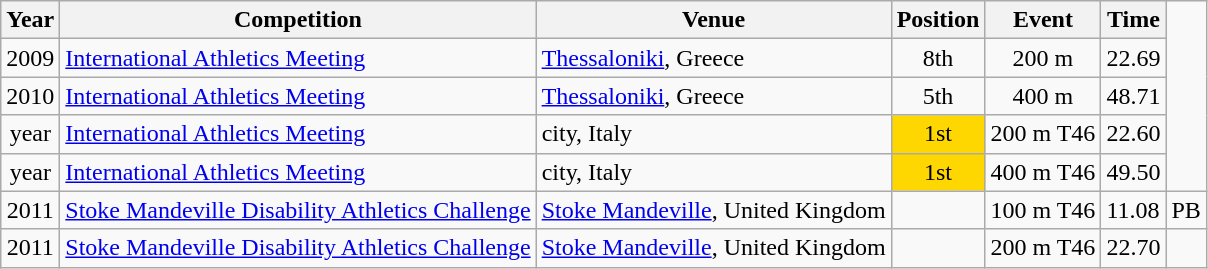<table class="wikitable">
<tr>
<th>Year</th>
<th>Competition</th>
<th>Venue</th>
<th>Position</th>
<th>Event</th>
<th>Time</th>
</tr>
<tr>
<td align="center">2009</td>
<td><a href='#'>International Athletics Meeting</a></td>
<td> <a href='#'>Thessaloniki</a>, Greece</td>
<td align="center">8th</td>
<td align="center">200 m</td>
<td>22.69 </td>
</tr>
<tr>
<td align="center">2010</td>
<td><a href='#'>International Athletics Meeting</a></td>
<td> <a href='#'>Thessaloniki</a>, Greece</td>
<td align="center">5th</td>
<td align="center">400 m</td>
<td>48.71</td>
</tr>
<tr>
<td align="center">year</td>
<td><a href='#'>International Athletics Meeting</a></td>
<td> city, Italy</td>
<td bgcolor="gold" align="center">1st</td>
<td align="center">200 m T46</td>
<td>22.60</td>
</tr>
<tr>
<td align="center">year</td>
<td><a href='#'>International Athletics Meeting</a></td>
<td> city, Italy</td>
<td bgcolor="gold" align="center">1st</td>
<td align="center">400 m T46</td>
<td>49.50</td>
</tr>
<tr>
<td align="center">2011</td>
<td><a href='#'>Stoke Mandeville Disability Athletics Challenge</a></td>
<td> <a href='#'>Stoke Μandeville</a>, United Kingdom</td>
<td align="center"></td>
<td align="center">100 m T46</td>
<td>11.08 </td>
<td>PB</td>
</tr>
<tr>
<td align="center">2011</td>
<td><a href='#'>Stoke Mandeville Disability Athletics Challenge</a></td>
<td> <a href='#'>Stoke Μandeville</a>, United Kingdom</td>
<td align="center"></td>
<td align="center">200 m T46</td>
<td>22.70</td>
</tr>
</table>
